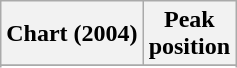<table class="wikitable sortable plainrowheaders" style="text-align:center">
<tr>
<th scope="col">Chart (2004)</th>
<th scope="col">Peak<br>position</th>
</tr>
<tr>
</tr>
<tr>
</tr>
<tr>
</tr>
<tr>
</tr>
<tr>
</tr>
<tr>
</tr>
<tr>
</tr>
<tr>
</tr>
<tr>
</tr>
<tr>
</tr>
<tr>
</tr>
<tr>
</tr>
</table>
